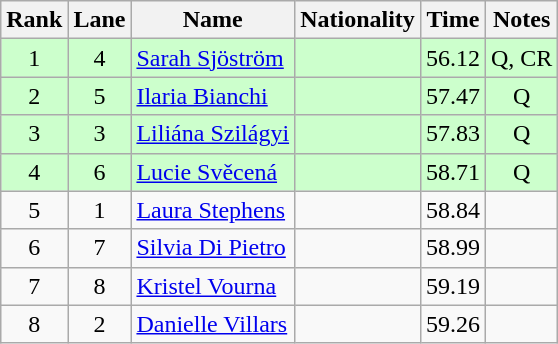<table class="wikitable sortable" style="text-align:center">
<tr>
<th>Rank</th>
<th>Lane</th>
<th>Name</th>
<th>Nationality</th>
<th>Time</th>
<th>Notes</th>
</tr>
<tr bgcolor=ccffcc>
<td>1</td>
<td>4</td>
<td align=left><a href='#'>Sarah Sjöström</a></td>
<td align=left></td>
<td>56.12</td>
<td>Q, CR</td>
</tr>
<tr bgcolor=ccffcc>
<td>2</td>
<td>5</td>
<td align=left><a href='#'>Ilaria Bianchi</a></td>
<td align=left></td>
<td>57.47</td>
<td>Q</td>
</tr>
<tr bgcolor=ccffcc>
<td>3</td>
<td>3</td>
<td align=left><a href='#'>Liliána Szilágyi</a></td>
<td align=left></td>
<td>57.83</td>
<td>Q</td>
</tr>
<tr bgcolor=ccffcc>
<td>4</td>
<td>6</td>
<td align=left><a href='#'>Lucie Svěcená</a></td>
<td align=left></td>
<td>58.71</td>
<td>Q</td>
</tr>
<tr>
<td>5</td>
<td>1</td>
<td align=left><a href='#'>Laura Stephens</a></td>
<td align=left></td>
<td>58.84</td>
<td></td>
</tr>
<tr>
<td>6</td>
<td>7</td>
<td align=left><a href='#'>Silvia Di Pietro</a></td>
<td align=left></td>
<td>58.99</td>
<td></td>
</tr>
<tr>
<td>7</td>
<td>8</td>
<td align=left><a href='#'>Kristel Vourna</a></td>
<td align=left></td>
<td>59.19</td>
<td></td>
</tr>
<tr>
<td>8</td>
<td>2</td>
<td align=left><a href='#'>Danielle Villars</a></td>
<td align=left></td>
<td>59.26</td>
<td></td>
</tr>
</table>
